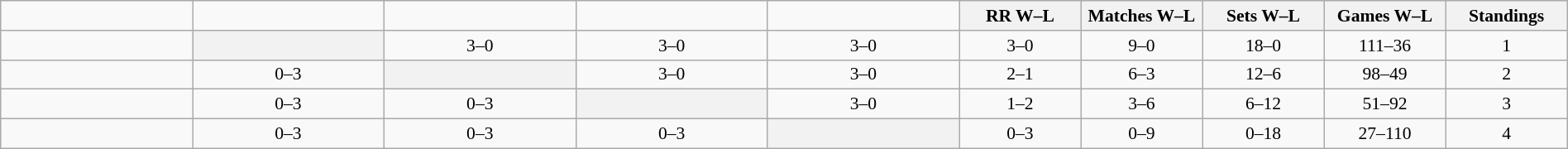<table class="wikitable" style="width: 100%; text-align:center; font-size:90%">
<tr>
<td width=130></td>
<td width=130></td>
<td width=130></td>
<td width=130></td>
<td width=130></td>
<th width=80>RR W–L</th>
<th width=80>Matches W–L</th>
<th width=80>Sets W–L</th>
<th width=80>Games W–L</th>
<th width=80>Standings</th>
</tr>
<tr>
<td style="text-align:left;"></td>
<th bgcolor="ededed"></th>
<td>3–0</td>
<td>3–0</td>
<td>3–0</td>
<td>3–0</td>
<td>9–0</td>
<td>18–0</td>
<td>111–36</td>
<td>1</td>
</tr>
<tr>
<td style="text-align:left;"></td>
<td>0–3</td>
<th bgcolor="ededed"></th>
<td>3–0</td>
<td>3–0</td>
<td>2–1</td>
<td>6–3</td>
<td>12–6</td>
<td>98–49</td>
<td>2</td>
</tr>
<tr>
<td style="text-align:left;"></td>
<td>0–3</td>
<td>0–3</td>
<th bgcolor="ededed"></th>
<td>3–0</td>
<td>1–2</td>
<td>3–6</td>
<td>6–12</td>
<td>51–92</td>
<td>3</td>
</tr>
<tr>
<td style="text-align:left;"></td>
<td>0–3</td>
<td>0–3</td>
<td>0–3</td>
<th bgcolor="ededed"></th>
<td>0–3</td>
<td>0–9</td>
<td>0–18</td>
<td>27–110</td>
<td>4</td>
</tr>
</table>
